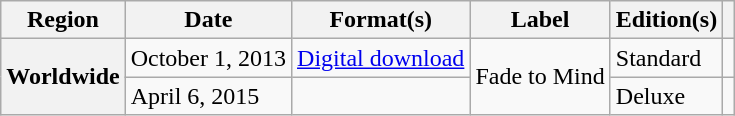<table class="wikitable plainrowheaders">
<tr>
<th scope="col">Region</th>
<th scope="col">Date</th>
<th scope="col">Format(s)</th>
<th scope="col">Label</th>
<th scope="col">Edition(s)</th>
<th scope="col"></th>
</tr>
<tr>
<th scope="row" rowspan="2">Worldwide</th>
<td>October 1, 2013</td>
<td><a href='#'>Digital download</a></td>
<td rowspan="2">Fade to Mind</td>
<td>Standard</td>
<td></td>
</tr>
<tr>
<td>April 6, 2015</td>
<td></td>
<td>Deluxe</td>
<td></td>
</tr>
</table>
